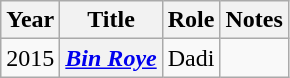<table class="wikitable sortable plainrowheaders">
<tr style="text-align:center;">
<th scope="col">Year</th>
<th scope="col">Title</th>
<th scope="col">Role</th>
<th scope="col">Notes</th>
</tr>
<tr>
<td>2015</td>
<th scope="row"><em><a href='#'>Bin Roye</a></em></th>
<td>Dadi</td>
<td></td>
</tr>
</table>
